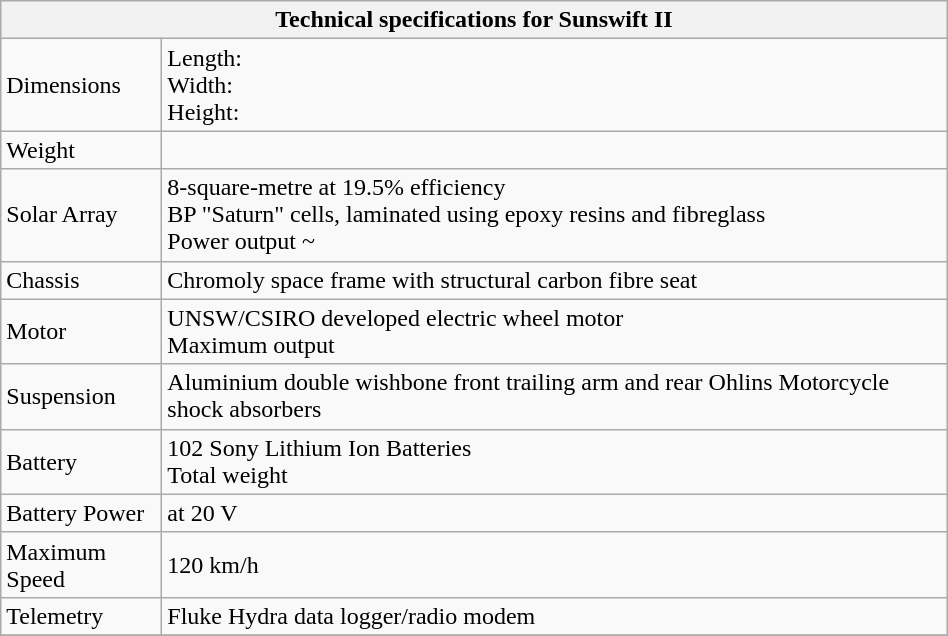<table class="wikitable" style="width: 50%">
<tr>
<th colspan="2">Technical specifications for Sunswift II</th>
</tr>
<tr>
<td width="100pt">Dimensions</td>
<td>Length: <br>Width: <br>Height: </td>
</tr>
<tr>
<td>Weight</td>
<td></td>
</tr>
<tr>
<td>Solar Array</td>
<td>8-square-metre at 19.5% efficiency<br>BP "Saturn" cells, laminated using epoxy resins and fibreglass<br>Power output ~</td>
</tr>
<tr>
<td>Chassis</td>
<td>Chromoly space frame with structural carbon fibre seat</td>
</tr>
<tr>
<td>Motor</td>
<td>UNSW/CSIRO developed electric wheel motor<br>Maximum output </td>
</tr>
<tr>
<td>Suspension</td>
<td>Aluminium double wishbone front trailing arm and rear Ohlins Motorcycle shock absorbers</td>
</tr>
<tr>
<td>Battery</td>
<td>102 Sony Lithium Ion Batteries<br>Total weight </td>
</tr>
<tr>
<td>Battery Power</td>
<td> at 20 V</td>
</tr>
<tr>
<td>Maximum Speed</td>
<td>120 km/h</td>
</tr>
<tr>
<td>Telemetry</td>
<td>Fluke Hydra data logger/radio modem</td>
</tr>
<tr>
</tr>
</table>
